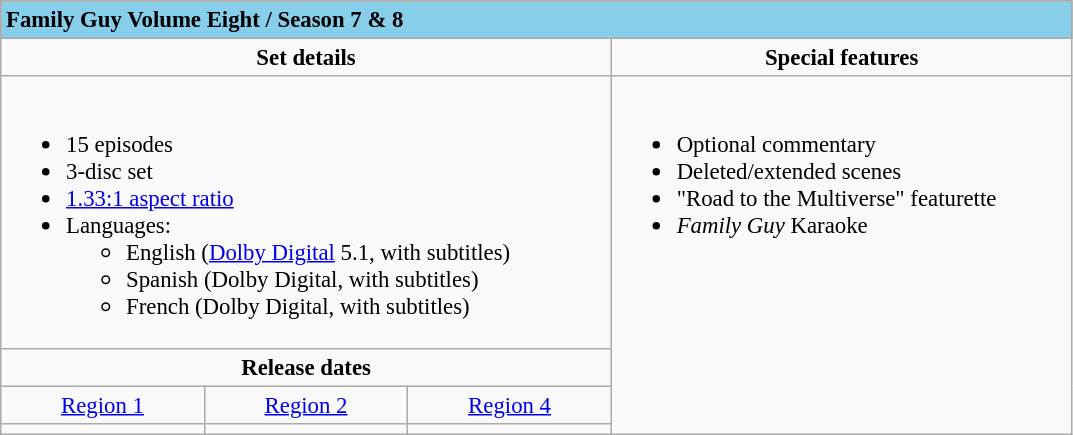<table class="wikitable" style="font-size: 95%;">
<tr style="background:#f93;">
<td colspan="5" style="background:skyBlue;"><strong>Family Guy Volume Eight / Season 7 & 8</strong></td>
</tr>
<tr valign="top">
<td style="text-align:center; width:400px;" colspan="3"><strong>Set details</strong></td>
<td style="width:300px; text-align:center;"><strong>Special features</strong></td>
</tr>
<tr valign="top">
<td colspan="3"  style="text-align:left; width:400px;"><br><ul><li>15 episodes</li><li>3-disc set</li><li><a href='#'>1.33:1 aspect ratio</a></li><li>Languages:<ul><li>English (<a href='#'>Dolby Digital</a> 5.1, with subtitles)</li><li>Spanish (Dolby Digital, with subtitles)</li><li>French (Dolby Digital, with subtitles)</li></ul></li></ul></td>
<td rowspan="4"  style="text-align:left; width:300px;"><br><ul><li>Optional commentary</li><li>Deleted/extended scenes</li><li>"Road to the Multiverse" featurette</li><li><em>Family Guy</em> Karaoke</li></ul></td>
</tr>
<tr>
<td colspan="3" style="text-align:center;"><strong>Release dates</strong></td>
</tr>
<tr>
<td style="text-align:center;"><a href='#'>Region 1</a></td>
<td style="text-align:center;"><a href='#'>Region 2</a></td>
<td style="text-align:center;"><a href='#'>Region 4</a></td>
</tr>
<tr>
<td style="text-align:center;"></td>
<td style="text-align:center;"></td>
<td style="text-align:center;"></td>
</tr>
</table>
